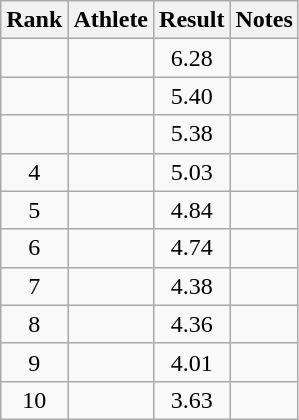<table class="wikitable">
<tr>
<th>Rank</th>
<th>Athlete</th>
<th>Result</th>
<th>Notes</th>
</tr>
<tr align=center>
<td></td>
<td align=left></td>
<td>6.28</td>
<td></td>
</tr>
<tr align=center>
<td></td>
<td align=left></td>
<td>5.40</td>
<td></td>
</tr>
<tr align=center>
<td></td>
<td align=left></td>
<td>5.38</td>
<td></td>
</tr>
<tr align=center>
<td>4</td>
<td align=left></td>
<td>5.03</td>
<td></td>
</tr>
<tr align=center>
<td>5</td>
<td align=left></td>
<td>4.84</td>
<td></td>
</tr>
<tr align=center>
<td>6</td>
<td align=left></td>
<td>4.74</td>
<td></td>
</tr>
<tr align=center>
<td>7</td>
<td align=left></td>
<td>4.38</td>
<td></td>
</tr>
<tr align=center>
<td>8</td>
<td align=left></td>
<td>4.36</td>
<td></td>
</tr>
<tr align=center>
<td>9</td>
<td align=left></td>
<td>4.01</td>
<td></td>
</tr>
<tr align=center>
<td>10</td>
<td align=left></td>
<td>3.63</td>
<td></td>
</tr>
</table>
